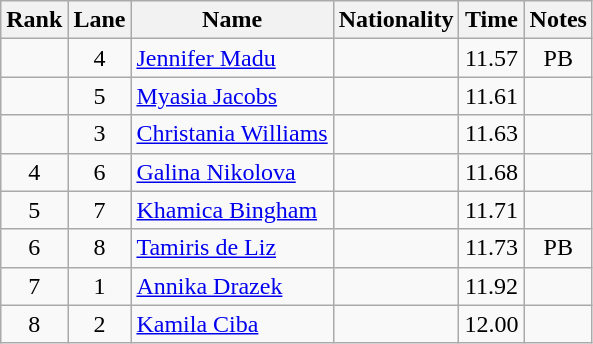<table class="wikitable sortable" style="text-align:center">
<tr>
<th>Rank</th>
<th>Lane</th>
<th>Name</th>
<th>Nationality</th>
<th>Time</th>
<th>Notes</th>
</tr>
<tr>
<td align=center></td>
<td align=center>4</td>
<td align=left><a href='#'>Jennifer Madu</a></td>
<td align=left></td>
<td>11.57</td>
<td>PB</td>
</tr>
<tr>
<td align=center></td>
<td align=center>5</td>
<td align=left><a href='#'>Myasia Jacobs</a></td>
<td align=left></td>
<td>11.61</td>
<td></td>
</tr>
<tr>
<td align=center></td>
<td align=center>3</td>
<td align=left><a href='#'>Christania Williams</a></td>
<td align=left></td>
<td>11.63</td>
<td></td>
</tr>
<tr>
<td align=center>4</td>
<td align=center>6</td>
<td align=left><a href='#'>Galina Nikolova</a></td>
<td align=left></td>
<td>11.68</td>
<td></td>
</tr>
<tr>
<td align=center>5</td>
<td align=center>7</td>
<td align=left><a href='#'>Khamica Bingham</a></td>
<td align=left></td>
<td>11.71</td>
<td></td>
</tr>
<tr>
<td align=center>6</td>
<td align=center>8</td>
<td align=left><a href='#'>Tamiris de Liz</a></td>
<td align=left></td>
<td>11.73</td>
<td>PB</td>
</tr>
<tr>
<td align=center>7</td>
<td align=center>1</td>
<td align=left><a href='#'>Annika Drazek</a></td>
<td align=left></td>
<td>11.92</td>
<td></td>
</tr>
<tr>
<td align=center>8</td>
<td align=center>2</td>
<td align=left><a href='#'>Kamila Ciba</a></td>
<td align=left></td>
<td>12.00</td>
<td></td>
</tr>
</table>
